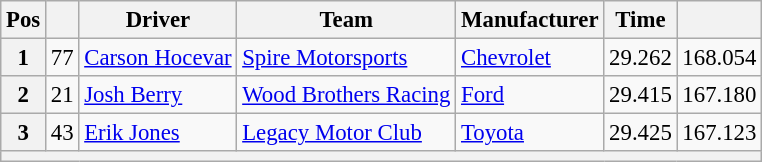<table class="wikitable" style="font-size:95%">
<tr>
<th>Pos</th>
<th></th>
<th>Driver</th>
<th>Team</th>
<th>Manufacturer</th>
<th>Time</th>
<th></th>
</tr>
<tr>
<th>1</th>
<td>77</td>
<td><a href='#'>Carson Hocevar</a></td>
<td><a href='#'>Spire Motorsports</a></td>
<td><a href='#'>Chevrolet</a></td>
<td>29.262</td>
<td>168.054</td>
</tr>
<tr>
<th>2</th>
<td>21</td>
<td><a href='#'>Josh Berry</a></td>
<td><a href='#'>Wood Brothers Racing</a></td>
<td><a href='#'>Ford</a></td>
<td>29.415</td>
<td>167.180</td>
</tr>
<tr>
<th>3</th>
<td>43</td>
<td><a href='#'>Erik Jones</a></td>
<td><a href='#'>Legacy Motor Club</a></td>
<td><a href='#'>Toyota</a></td>
<td>29.425</td>
<td>167.123</td>
</tr>
<tr>
<th colspan="7"></th>
</tr>
</table>
